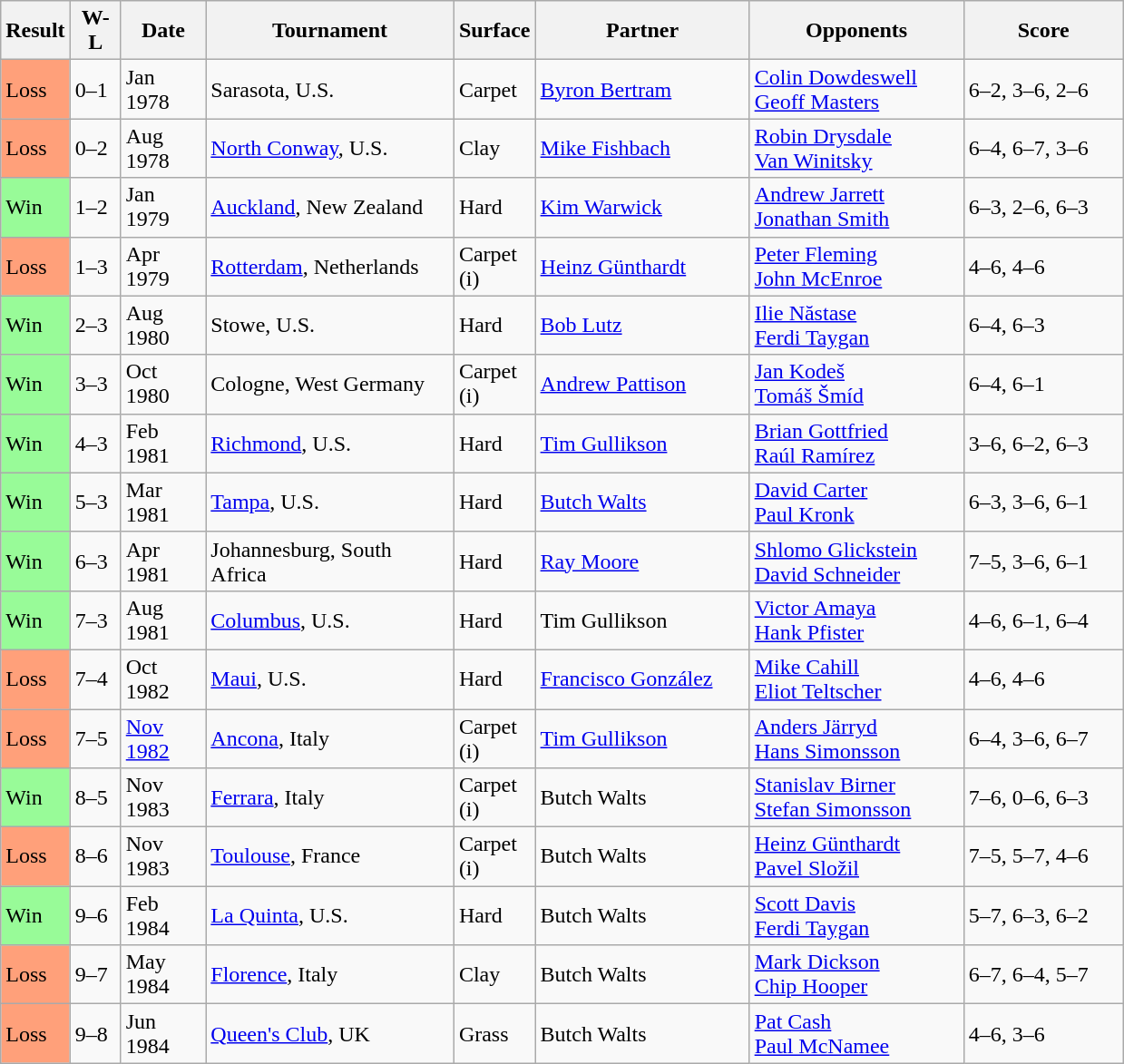<table class="sortable wikitable">
<tr>
<th>Result</th>
<th style="width:30px" class="unsortable">W-L</th>
<th style="width:55px">Date</th>
<th style="width:175px">Tournament</th>
<th style="width:50px">Surface</th>
<th style="width:150px">Partner</th>
<th style="width:150px">Opponents</th>
<th style="width:110px" class="unsortable">Score</th>
</tr>
<tr>
<td style="background:#ffa07a;">Loss</td>
<td>0–1</td>
<td>Jan 1978</td>
<td>Sarasota, U.S.</td>
<td>Carpet</td>
<td> <a href='#'>Byron Bertram</a></td>
<td> <a href='#'>Colin Dowdeswell</a> <br>  <a href='#'>Geoff Masters</a></td>
<td>6–2, 3–6, 2–6</td>
</tr>
<tr>
<td style="background:#ffa07a;">Loss</td>
<td>0–2</td>
<td>Aug 1978</td>
<td><a href='#'>North Conway</a>, U.S.</td>
<td>Clay</td>
<td> <a href='#'>Mike Fishbach</a></td>
<td> <a href='#'>Robin Drysdale</a><br> <a href='#'>Van Winitsky</a></td>
<td>6–4, 6–7, 3–6</td>
</tr>
<tr>
<td style="background:#98fb98;">Win</td>
<td>1–2</td>
<td>Jan 1979</td>
<td><a href='#'>Auckland</a>, New Zealand</td>
<td>Hard</td>
<td> <a href='#'>Kim Warwick</a></td>
<td> <a href='#'>Andrew Jarrett</a> <br>  <a href='#'>Jonathan Smith</a></td>
<td>6–3, 2–6, 6–3</td>
</tr>
<tr>
<td style="background:#ffa07a;">Loss</td>
<td>1–3</td>
<td>Apr 1979</td>
<td><a href='#'>Rotterdam</a>, Netherlands</td>
<td>Carpet (i)</td>
<td> <a href='#'>Heinz Günthardt</a></td>
<td> <a href='#'>Peter Fleming</a> <br>  <a href='#'>John McEnroe</a></td>
<td>4–6, 4–6</td>
</tr>
<tr>
<td style="background:#98fb98;">Win</td>
<td>2–3</td>
<td>Aug 1980</td>
<td>Stowe, U.S.</td>
<td>Hard</td>
<td> <a href='#'>Bob Lutz</a></td>
<td> <a href='#'>Ilie Năstase</a> <br>  <a href='#'>Ferdi Taygan</a></td>
<td>6–4, 6–3</td>
</tr>
<tr>
<td style="background:#98fb98;">Win</td>
<td>3–3</td>
<td>Oct 1980</td>
<td>Cologne, West Germany</td>
<td>Carpet (i)</td>
<td> <a href='#'>Andrew Pattison</a></td>
<td> <a href='#'>Jan Kodeš</a> <br>  <a href='#'>Tomáš Šmíd</a></td>
<td>6–4, 6–1</td>
</tr>
<tr>
<td style="background:#98fb98;">Win</td>
<td>4–3</td>
<td>Feb 1981</td>
<td><a href='#'>Richmond</a>, U.S.</td>
<td>Hard</td>
<td> <a href='#'>Tim Gullikson</a></td>
<td> <a href='#'>Brian Gottfried</a> <br>  <a href='#'>Raúl Ramírez</a></td>
<td>3–6, 6–2, 6–3</td>
</tr>
<tr>
<td style="background:#98fb98;">Win</td>
<td>5–3</td>
<td>Mar 1981</td>
<td><a href='#'>Tampa</a>, U.S.</td>
<td>Hard</td>
<td> <a href='#'>Butch Walts</a></td>
<td> <a href='#'>David Carter</a> <br>  <a href='#'>Paul Kronk</a></td>
<td>6–3, 3–6, 6–1</td>
</tr>
<tr>
<td style="background:#98fb98;">Win</td>
<td>6–3</td>
<td>Apr 1981</td>
<td>Johannesburg, South Africa</td>
<td>Hard</td>
<td> <a href='#'>Ray Moore</a></td>
<td> <a href='#'>Shlomo Glickstein</a> <br>  <a href='#'>David Schneider</a></td>
<td>7–5, 3–6, 6–1</td>
</tr>
<tr>
<td style="background:#98fb98;">Win</td>
<td>7–3</td>
<td>Aug 1981</td>
<td><a href='#'>Columbus</a>, U.S.</td>
<td>Hard</td>
<td> Tim Gullikson</td>
<td> <a href='#'>Victor Amaya</a> <br>  <a href='#'>Hank Pfister</a></td>
<td>4–6, 6–1, 6–4</td>
</tr>
<tr>
<td style="background:#ffa07a;">Loss</td>
<td>7–4</td>
<td>Oct 1982</td>
<td><a href='#'>Maui</a>, U.S.</td>
<td>Hard</td>
<td> <a href='#'>Francisco González</a></td>
<td> <a href='#'>Mike Cahill</a> <br>  <a href='#'>Eliot Teltscher</a></td>
<td>4–6, 4–6</td>
</tr>
<tr>
<td style="background:#ffa07a;">Loss</td>
<td>7–5</td>
<td><a href='#'>Nov 1982</a></td>
<td><a href='#'>Ancona</a>, Italy</td>
<td>Carpet (i)</td>
<td> <a href='#'>Tim Gullikson</a></td>
<td> <a href='#'>Anders Järryd</a> <br>  <a href='#'>Hans Simonsson</a></td>
<td>6–4, 3–6, 6–7</td>
</tr>
<tr>
<td style="background:#98fb98;">Win</td>
<td>8–5</td>
<td>Nov 1983</td>
<td><a href='#'>Ferrara</a>, Italy</td>
<td>Carpet (i)</td>
<td> Butch Walts</td>
<td> <a href='#'>Stanislav Birner</a> <br>  <a href='#'>Stefan Simonsson</a></td>
<td>7–6, 0–6, 6–3</td>
</tr>
<tr>
<td style="background:#ffa07a;">Loss</td>
<td>8–6</td>
<td>Nov 1983</td>
<td><a href='#'>Toulouse</a>, France</td>
<td>Carpet (i)</td>
<td> Butch Walts</td>
<td> <a href='#'>Heinz Günthardt</a> <br>  <a href='#'>Pavel Složil</a></td>
<td>7–5, 5–7, 4–6</td>
</tr>
<tr>
<td style="background:#98fb98;">Win</td>
<td>9–6</td>
<td>Feb 1984</td>
<td><a href='#'>La Quinta</a>, U.S.</td>
<td>Hard</td>
<td> Butch Walts</td>
<td> <a href='#'>Scott Davis</a> <br>  <a href='#'>Ferdi Taygan</a></td>
<td>5–7, 6–3, 6–2</td>
</tr>
<tr>
<td style="background:#ffa07a;">Loss</td>
<td>9–7</td>
<td>May 1984</td>
<td><a href='#'>Florence</a>, Italy</td>
<td>Clay</td>
<td> Butch Walts</td>
<td> <a href='#'>Mark Dickson</a> <br>  <a href='#'>Chip Hooper</a></td>
<td>6–7, 6–4, 5–7</td>
</tr>
<tr>
<td style="background:#ffa07a;">Loss</td>
<td>9–8</td>
<td>Jun 1984</td>
<td><a href='#'>Queen's Club</a>, UK</td>
<td>Grass</td>
<td> Butch Walts</td>
<td> <a href='#'>Pat Cash</a> <br>  <a href='#'>Paul McNamee</a></td>
<td>4–6, 3–6</td>
</tr>
</table>
